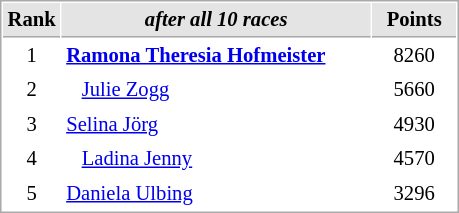<table cellspacing="1" cellpadding="3" style="border:1px solid #aaa; font-size:86%;">
<tr style="background:#e4e4e4;">
<th style="border-bottom:1px solid #aaa; width:10px;">Rank</th>
<th style="border-bottom:1px solid #aaa; width:200px;"><em>after all 10  races</em></th>
<th style="border-bottom:1px solid #aaa; width:50px;">Points</th>
</tr>
<tr>
<td align=center>1</td>
<td><strong> <a href='#'>Ramona Theresia Hofmeister</a></strong></td>
<td align=center>8260</td>
</tr>
<tr>
<td align=center>2</td>
<td>   <a href='#'>Julie Zogg</a></td>
<td align=center>5660</td>
</tr>
<tr>
<td align=center>3</td>
<td> <a href='#'>Selina Jörg</a></td>
<td align=center>4930</td>
</tr>
<tr>
<td align=center>4</td>
<td>   <a href='#'>Ladina Jenny</a></td>
<td align=center>4570</td>
</tr>
<tr>
<td align=center>5</td>
<td> <a href='#'>Daniela Ulbing</a></td>
<td align=center>3296</td>
</tr>
</table>
